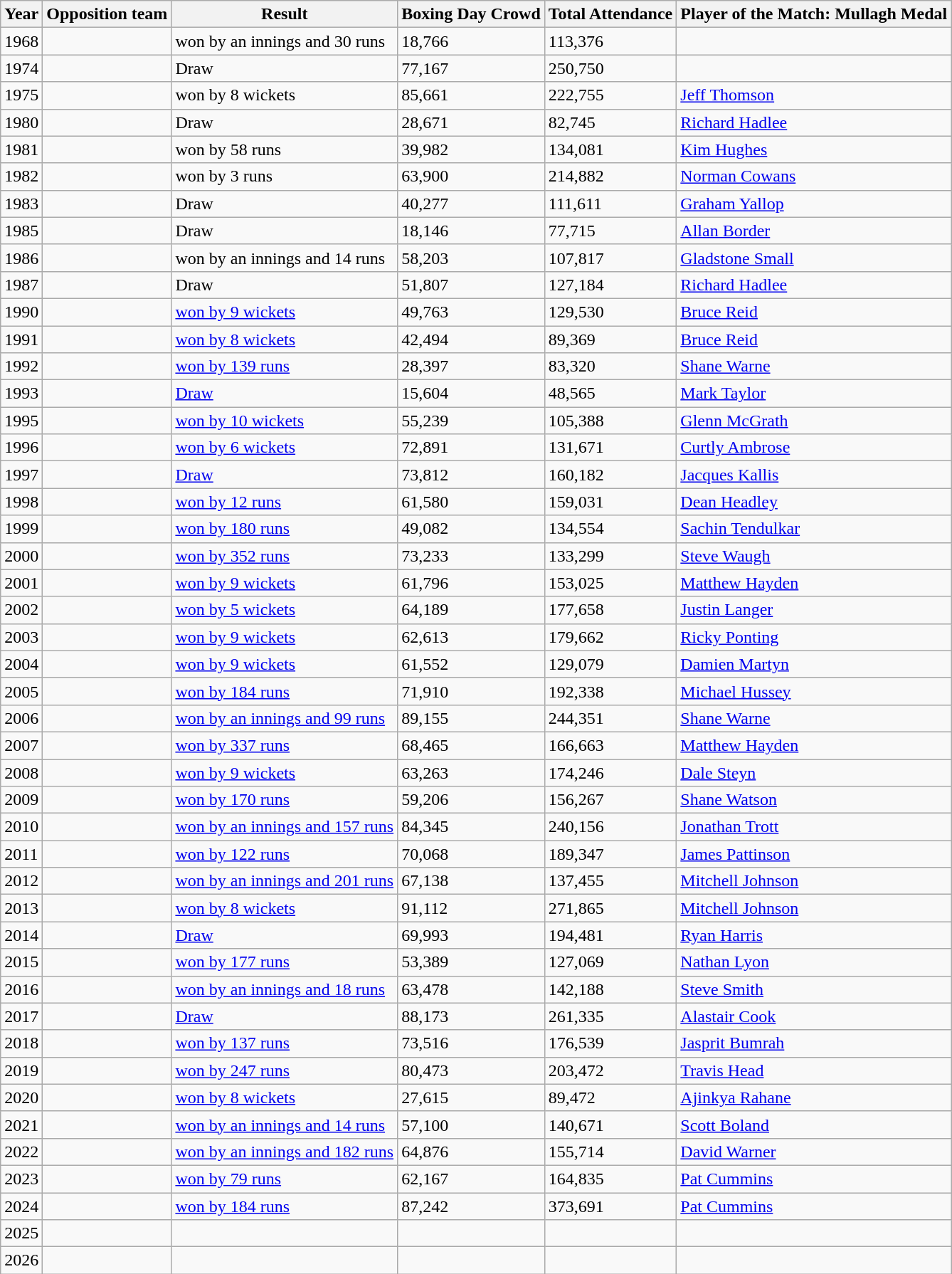<table class="wikitable sortable">
<tr>
<th scope="col" text-align:centre">Year</th>
<th scope="col">Opposition team</th>
<th scope="col">Result</th>
<th scope="col">Boxing Day Crowd</th>
<th scope="col">Total Attendance</th>
<th scope="col">Player of the Match: Mullagh Medal</th>
</tr>
<tr>
<td>1968</td>
<td></td>
<td> won by an innings and 30 runs</td>
<td>18,766</td>
<td>113,376</td>
<td></td>
</tr>
<tr>
<td>1974</td>
<td></td>
<td>Draw</td>
<td>77,167</td>
<td>250,750</td>
<td></td>
</tr>
<tr>
<td>1975</td>
<td></td>
<td> won by 8 wickets</td>
<td>85,661</td>
<td>222,755</td>
<td> <a href='#'>Jeff Thomson</a></td>
</tr>
<tr>
<td>1980</td>
<td></td>
<td>Draw</td>
<td>28,671</td>
<td>82,745</td>
<td> <a href='#'>Richard Hadlee</a></td>
</tr>
<tr>
<td>1981</td>
<td></td>
<td> won by 58 runs</td>
<td>39,982</td>
<td>134,081</td>
<td> <a href='#'>Kim Hughes</a></td>
</tr>
<tr>
<td>1982</td>
<td></td>
<td> won by 3 runs</td>
<td>63,900</td>
<td>214,882</td>
<td> <a href='#'>Norman Cowans</a></td>
</tr>
<tr>
<td>1983</td>
<td></td>
<td>Draw</td>
<td>40,277</td>
<td>111,611</td>
<td> <a href='#'>Graham Yallop</a></td>
</tr>
<tr>
<td>1985</td>
<td></td>
<td>Draw</td>
<td>18,146</td>
<td>77,715</td>
<td> <a href='#'>Allan Border</a></td>
</tr>
<tr>
<td>1986</td>
<td></td>
<td> won by an innings and 14 runs</td>
<td>58,203</td>
<td>107,817</td>
<td> <a href='#'>Gladstone Small</a></td>
</tr>
<tr>
<td>1987</td>
<td></td>
<td>Draw</td>
<td>51,807</td>
<td>127,184</td>
<td> <a href='#'>Richard Hadlee</a></td>
</tr>
<tr>
<td>1990</td>
<td></td>
<td> <a href='#'>won by 9 wickets</a></td>
<td>49,763</td>
<td>129,530</td>
<td> <a href='#'>Bruce Reid</a></td>
</tr>
<tr>
<td>1991</td>
<td></td>
<td> <a href='#'>won by 8 wickets</a></td>
<td>42,494</td>
<td>89,369</td>
<td> <a href='#'>Bruce Reid</a></td>
</tr>
<tr>
<td>1992</td>
<td></td>
<td> <a href='#'>won by 139 runs</a></td>
<td>28,397</td>
<td>83,320</td>
<td> <a href='#'>Shane Warne</a></td>
</tr>
<tr>
<td>1993</td>
<td></td>
<td><a href='#'>Draw</a></td>
<td>15,604</td>
<td>48,565</td>
<td> <a href='#'>Mark Taylor</a></td>
</tr>
<tr>
<td>1995</td>
<td></td>
<td> <a href='#'>won by 10 wickets</a></td>
<td>55,239</td>
<td>105,388</td>
<td> <a href='#'>Glenn McGrath</a></td>
</tr>
<tr>
<td>1996</td>
<td></td>
<td> <a href='#'>won by 6 wickets</a></td>
<td>72,891</td>
<td>131,671</td>
<td> <a href='#'>Curtly Ambrose</a></td>
</tr>
<tr>
<td>1997</td>
<td></td>
<td><a href='#'>Draw</a></td>
<td>73,812</td>
<td>160,182</td>
<td> <a href='#'>Jacques Kallis</a></td>
</tr>
<tr>
<td>1998</td>
<td></td>
<td> <a href='#'>won by 12 runs</a></td>
<td>61,580</td>
<td>159,031</td>
<td> <a href='#'>Dean Headley</a></td>
</tr>
<tr>
<td>1999</td>
<td></td>
<td> <a href='#'>won by 180 runs</a></td>
<td>49,082</td>
<td>134,554</td>
<td> <a href='#'>Sachin Tendulkar</a></td>
</tr>
<tr>
<td>2000</td>
<td></td>
<td> <a href='#'>won by 352 runs</a></td>
<td>73,233</td>
<td>133,299</td>
<td> <a href='#'>Steve Waugh</a></td>
</tr>
<tr>
<td>2001</td>
<td></td>
<td> <a href='#'>won by 9 wickets</a></td>
<td>61,796</td>
<td>153,025</td>
<td> <a href='#'>Matthew Hayden</a></td>
</tr>
<tr>
<td>2002</td>
<td></td>
<td> <a href='#'>won by 5 wickets</a></td>
<td>64,189</td>
<td>177,658</td>
<td> <a href='#'>Justin Langer</a></td>
</tr>
<tr>
<td>2003</td>
<td></td>
<td> <a href='#'>won by 9 wickets</a></td>
<td>62,613</td>
<td>179,662</td>
<td> <a href='#'>Ricky Ponting</a></td>
</tr>
<tr>
<td>2004</td>
<td></td>
<td> <a href='#'>won by 9 wickets</a></td>
<td>61,552</td>
<td>129,079</td>
<td> <a href='#'>Damien Martyn</a></td>
</tr>
<tr>
<td>2005</td>
<td></td>
<td> <a href='#'>won by 184 runs</a></td>
<td>71,910</td>
<td>192,338</td>
<td> <a href='#'>Michael Hussey</a></td>
</tr>
<tr>
<td>2006</td>
<td></td>
<td> <a href='#'>won by an innings and 99 runs</a></td>
<td>89,155</td>
<td>244,351</td>
<td> <a href='#'>Shane Warne</a></td>
</tr>
<tr>
<td>2007</td>
<td></td>
<td> <a href='#'>won by 337 runs</a></td>
<td>68,465</td>
<td>166,663</td>
<td> <a href='#'>Matthew Hayden</a></td>
</tr>
<tr>
<td>2008</td>
<td></td>
<td> <a href='#'>won by 9 wickets</a></td>
<td>63,263</td>
<td>174,246</td>
<td> <a href='#'>Dale Steyn</a></td>
</tr>
<tr>
<td>2009</td>
<td></td>
<td> <a href='#'>won by 170 runs</a></td>
<td>59,206</td>
<td>156,267</td>
<td> <a href='#'>Shane Watson</a></td>
</tr>
<tr>
<td>2010</td>
<td></td>
<td> <a href='#'>won by an innings and 157 runs</a></td>
<td>84,345</td>
<td>240,156</td>
<td> <a href='#'>Jonathan Trott</a></td>
</tr>
<tr>
<td>2011</td>
<td></td>
<td> <a href='#'>won by 122 runs</a></td>
<td>70,068</td>
<td>189,347</td>
<td> <a href='#'>James Pattinson</a></td>
</tr>
<tr>
<td>2012</td>
<td></td>
<td> <a href='#'>won by an innings and 201 runs</a></td>
<td>67,138</td>
<td>137,455</td>
<td> <a href='#'>Mitchell Johnson</a></td>
</tr>
<tr>
<td>2013</td>
<td></td>
<td> <a href='#'>won by 8 wickets</a></td>
<td>91,112</td>
<td>271,865</td>
<td> <a href='#'>Mitchell Johnson</a></td>
</tr>
<tr>
<td>2014</td>
<td></td>
<td><a href='#'>Draw</a></td>
<td>69,993</td>
<td>194,481</td>
<td> <a href='#'>Ryan Harris</a></td>
</tr>
<tr>
<td>2015</td>
<td></td>
<td> <a href='#'>won by 177 runs</a></td>
<td>53,389</td>
<td>127,069</td>
<td> <a href='#'>Nathan Lyon</a></td>
</tr>
<tr>
<td>2016</td>
<td></td>
<td> <a href='#'>won by an innings and 18 runs</a></td>
<td>63,478</td>
<td>142,188</td>
<td> <a href='#'>Steve Smith</a></td>
</tr>
<tr>
<td>2017</td>
<td></td>
<td><a href='#'>Draw</a></td>
<td>88,173</td>
<td>261,335</td>
<td> <a href='#'>Alastair Cook</a></td>
</tr>
<tr>
<td>2018</td>
<td></td>
<td> <a href='#'>won by 137 runs</a></td>
<td>73,516</td>
<td>176,539</td>
<td> <a href='#'>Jasprit Bumrah</a></td>
</tr>
<tr>
<td>2019</td>
<td></td>
<td> <a href='#'>won by 247 runs</a></td>
<td>80,473</td>
<td>203,472</td>
<td> <a href='#'>Travis Head</a></td>
</tr>
<tr>
<td>2020</td>
<td></td>
<td> <a href='#'>won by 8 wickets</a></td>
<td>27,615</td>
<td>89,472</td>
<td> <a href='#'>Ajinkya Rahane</a></td>
</tr>
<tr>
<td>2021</td>
<td></td>
<td> <a href='#'>won by an innings and 14 runs</a></td>
<td>57,100</td>
<td>140,671</td>
<td> <a href='#'>Scott Boland</a></td>
</tr>
<tr>
<td>2022</td>
<td></td>
<td> <a href='#'>won by an innings and 182 runs</a></td>
<td>64,876</td>
<td>155,714</td>
<td> <a href='#'>David Warner</a></td>
</tr>
<tr>
<td>2023</td>
<td></td>
<td> <a href='#'>won by 79 runs</a></td>
<td>62,167</td>
<td>164,835</td>
<td> <a href='#'>Pat Cummins</a></td>
</tr>
<tr>
<td>2024</td>
<td></td>
<td> <a href='#'>won by 184 runs</a></td>
<td>87,242</td>
<td>373,691</td>
<td> <a href='#'>Pat Cummins</a></td>
</tr>
<tr>
<td>2025</td>
<td></td>
<td></td>
<td></td>
<td></td>
<td></td>
</tr>
<tr>
<td>2026</td>
<td></td>
<td></td>
<td></td>
<td></td>
<td></td>
</tr>
</table>
